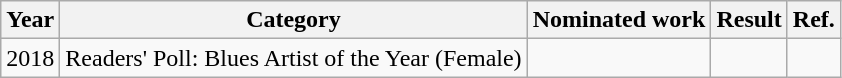<table class="wikitable">
<tr>
<th>Year</th>
<th>Category</th>
<th>Nominated work</th>
<th>Result</th>
<th>Ref.</th>
</tr>
<tr>
<td>2018</td>
<td>Readers' Poll: Blues Artist of the Year (Female)</td>
<td></td>
<td></td>
<td></td>
</tr>
</table>
